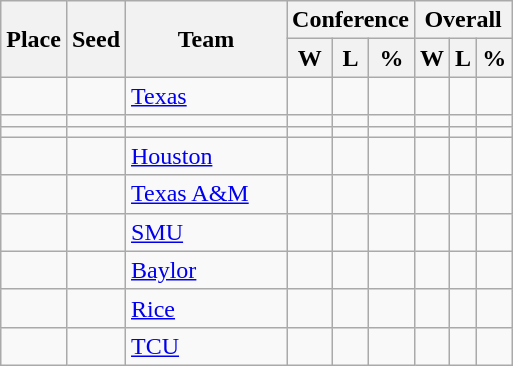<table class=wikitable>
<tr>
<th rowspan ="2">Place</th>
<th rowspan ="2">Seed</th>
<th rowspan ="2" width= "100pt">Team</th>
<th colspan = "3">Conference</th>
<th colspan ="3">Overall</th>
</tr>
<tr>
<th>W</th>
<th>L</th>
<th>%</th>
<th>W</th>
<th>L</th>
<th>%</th>
</tr>
<tr>
<td></td>
<td></td>
<td><a href='#'>Texas</a></td>
<td></td>
<td></td>
<td></td>
<td></td>
<td></td>
<td></td>
</tr>
<tr>
<td></td>
<td></td>
<td></td>
<td></td>
<td></td>
<td></td>
<td></td>
<td></td>
<td></td>
</tr>
<tr>
<td></td>
<td></td>
<td></td>
<td></td>
<td></td>
<td></td>
<td></td>
<td></td>
<td></td>
</tr>
<tr>
<td></td>
<td></td>
<td><a href='#'>Houston</a></td>
<td></td>
<td></td>
<td></td>
<td></td>
<td></td>
<td></td>
</tr>
<tr>
<td></td>
<td></td>
<td><a href='#'>Texas A&M</a></td>
<td></td>
<td></td>
<td></td>
<td></td>
<td></td>
<td></td>
</tr>
<tr>
<td></td>
<td></td>
<td><a href='#'>SMU</a></td>
<td></td>
<td></td>
<td></td>
<td></td>
<td></td>
<td></td>
</tr>
<tr>
<td></td>
<td></td>
<td><a href='#'>Baylor</a></td>
<td></td>
<td></td>
<td></td>
<td></td>
<td></td>
<td></td>
</tr>
<tr>
<td></td>
<td></td>
<td><a href='#'>Rice</a></td>
<td></td>
<td></td>
<td></td>
<td></td>
<td></td>
<td></td>
</tr>
<tr>
<td></td>
<td></td>
<td><a href='#'>TCU</a></td>
<td></td>
<td></td>
<td></td>
<td></td>
<td></td>
<td></td>
</tr>
</table>
